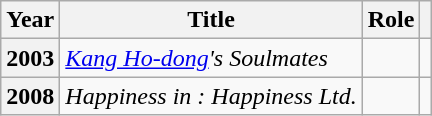<table class="wikitable plainrowheaders sortable">
<tr>
<th scope="col">Year</th>
<th scope="col">Title</th>
<th scope="col">Role</th>
<th scope="col" class="unsortable"></th>
</tr>
<tr>
<th scope="row">2003</th>
<td><em><a href='#'>Kang Ho-dong</a>'s Soulmates</em></td>
<td></td>
<td style="text-align:center"></td>
</tr>
<tr>
<th scope="row">2008</th>
<td><em>Happiness in : Happiness Ltd.</em></td>
<td></td>
<td style="text-align:center"></td>
</tr>
</table>
